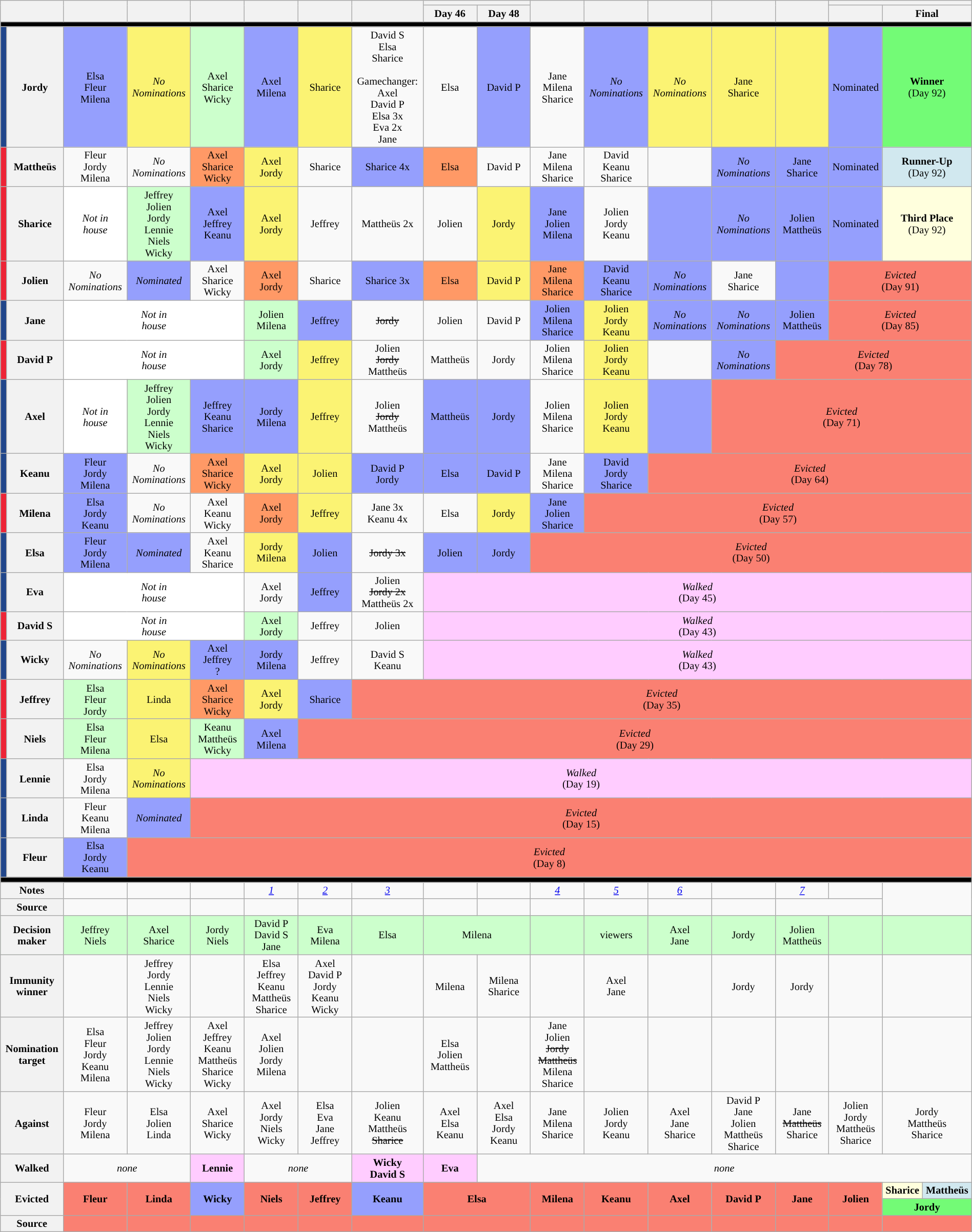<table class="wikitable" style="text-align:center; width:100%; font-size:85%; line-height:15px">
<tr>
<th colspan="2" rowspan="2" style="width:5%"></th>
<th rowspan="2" style="width:5%"></th>
<th rowspan="2" style="width:5%"></th>
<th rowspan="2" style="width:5%"></th>
<th rowspan="2" style="width:5%"></th>
<th rowspan="2" style="width:5%"></th>
<th rowspan="2" style="width:5%"></th>
<th colspan="2" style="width:5%"></th>
<th rowspan="2" style="width:5%"></th>
<th rowspan="2" style="width:5%"></th>
<th rowspan="2" style="width:5%"></th>
<th rowspan="2" style="width:5%"></th>
<th rowspan="2" style="width:5%"></th>
<th colspan="3" style="width:5%"></th>
</tr>
<tr>
<th style="width: 5%;">Day 46</th>
<th style="width: 5%;">Day 48</th>
<th></th>
<th colspan="2">Final</th>
</tr>
<tr>
<th colspan="100%" style="background:#000;"></th>
</tr>
<tr>
<td style="background:#21468B"></td>
<th>Jordy</th>
<td style="background:#959FFD;">Elsa <br> Fleur <br> Milena</td>
<td style="background:#FBF373;"><em>No <br>Nominations</em></td>
<td style="background:#cfc;">Axel <br> Sharice <br> Wicky</td>
<td style="background:#959FFD;">Axel <br> Milena</td>
<td style="background:#FBF373;">Sharice</td>
<td>David S <br> Elsa <br> Sharice <br><br>Gamechanger:<br> Axel <br> David P <br> Elsa 3x <br> Eva 2x <br> Jane</td>
<td>Elsa</td>
<td style="background:#959FFD;">David P</td>
<td>Jane <br> Milena <br> Sharice</td>
<td style="background:#959FFD;"><em>No <br>Nominations</em></td>
<td style="background:#FBF373;"><em>No <br>Nominations</em></td>
<td style="background:#FBF373;">Jane <br> Sharice</td>
<td style="background:#FBF373;"></td>
<td style="background:#959FFD;">Nominated</td>
<td colspan="2" style="background:#73FB76"><strong>Winner</strong><br>(Day 92)</td>
</tr>
<tr>
<td style="background:#ED2436"></td>
<th>Mattheüs</th>
<td>Fleur <br> Jordy <br> Milena</td>
<td><em>No <br>Nominations</em></td>
<td style="background:#FF9966;">Axel  <br> Sharice <br> Wicky</td>
<td style="background:#FBF373;">Axel <br> Jordy</td>
<td>Sharice</td>
<td style="background:#959FFD;">Sharice 4x</td>
<td style="background:#FF9966;">Elsa</td>
<td>David P</td>
<td>Jane <br> Milena <br> Sharice</td>
<td>David <br> Keanu <br> Sharice</td>
<td></td>
<td style="background:#959FFD;"><em>No <br>Nominations</em></td>
<td style="background:#959FFD;">Jane <br> Sharice</td>
<td style="background:#959FFD;">Nominated</td>
<td colspan="2" style="background:#D1E8EF"><strong>Runner-Up</strong><br>(Day 92)</td>
</tr>
<tr>
<td style="background:#ED2436"></td>
<th>Sharice</th>
<td style="background:white;"><em>Not in <br>house</em></td>
<td style="background:#cfc;">Jeffrey <br> Jolien <br> Jordy <br> Lennie <br> Niels <br> Wicky</td>
<td style="background:#959FFD;">Axel <br> Jeffrey <br> Keanu</td>
<td style="background:#FBF373;">Axel <br> Jordy</td>
<td>Jeffrey</td>
<td>Mattheüs 2x</td>
<td>Jolien</td>
<td style="background:#FBF373;">Jordy</td>
<td style="background:#959FFD;">Jane <br> Jolien <br> Milena</td>
<td>Jolien <br> Jordy <br> Keanu</td>
<td style="background:#959FFD;"></td>
<td style="background:#959FFD;"><em>No <br>Nominations</em></td>
<td style="background:#959FFD;">Jolien <br> Mattheüs</td>
<td style="background:#959FFD;">Nominated</td>
<td colspan="2" style="background:#FFFFDD;"><strong>Third Place</strong><br>(Day 92)</td>
</tr>
<tr>
<td style="background:#ED2436"></td>
<th>Jolien</th>
<td><em>No <br>Nominations</em></td>
<td style="background:#959FFD;"><em>Nominated</em></td>
<td>Axel <br> Sharice <br> Wicky</td>
<td style="background:#FF9966;">Axel <br> Jordy</td>
<td>Sharice</td>
<td style="background:#959FFD;">Sharice 3x</td>
<td style="background:#FF9966;">Elsa</td>
<td style="background:#FBF373;">David P</td>
<td style="background:#FF9966;">Jane <br> Milena <br> Sharice</td>
<td style="background:#959FFD;">David <br> Keanu <br> Sharice</td>
<td style="background:#959FFD;"><em>No <br>Nominations</em></td>
<td>Jane <br> Sharice</td>
<td style="background:#959FFD;"></td>
<td colspan="100%" style="background:salmon;" align="center"><em>Evicted</em><br>(Day 91)</td>
</tr>
<tr>
<td style="background:#21468B"></td>
<th>Jane</th>
<td colspan="3" style="background:white;"><em>Not in <br>house</em></td>
<td style="background:#cfc;">Jolien <br> Milena</td>
<td style="background:#959FFD;">Jeffrey</td>
<td><s> Jordy </s></td>
<td>Jolien</td>
<td>David P</td>
<td style="background:#959FFD;">Jolien <br> Milena <br> Sharice</td>
<td style="background:#FBF373;">Jolien <br> Jordy <br> Keanu</td>
<td style="background:#959FFD;"><em>No <br>Nominations</em></td>
<td style="background:#959FFD;"><em>No <br>Nominations</em></td>
<td style="background:#959FFD;">Jolien <br> Mattheüs</td>
<td colspan="100%" style="background:salmon;" align="center"><em>Evicted</em><br>(Day 85)</td>
</tr>
<tr>
<td style="background:#ED2436"></td>
<th>David P</th>
<td colspan="3" style="background:white;"><em>Not in <br>house</em></td>
<td style="background:#cfc;">Axel <br> Jordy</td>
<td style="background:#FBF373;">Jeffrey</td>
<td>Jolien <br> <s> Jordy </s><br> Mattheüs</td>
<td>Mattheüs</td>
<td>Jordy</td>
<td>Jolien <br> Milena <br> Sharice</td>
<td style="background:#FBF373;">Jolien <br> Jordy <br> Keanu</td>
<td></td>
<td style="background:#959FFD;"><em>No <br>Nominations</em></td>
<td colspan="100%" style="background:salmon;" align="center"><em>Evicted</em><br>(Day 78)</td>
</tr>
<tr>
<td style="background:#21468B"></td>
<th>Axel</th>
<td style="background:white;"><em>Not in <br>house</em></td>
<td style="background:#cfc;">Jeffrey <br> Jolien <br> Jordy <br> Lennie <br> Niels <br> Wicky</td>
<td style="background:#959FFD;">Jeffrey <br> Keanu <br> Sharice</td>
<td style="background:#959FFD;">Jordy <br> Milena</td>
<td style="background:#FBF373;">Jeffrey</td>
<td>Jolien <br><s> Jordy </s><br> Mattheüs</td>
<td style="background:#959FFD;">Mattheüs</td>
<td style="background:#959FFD;">Jordy</td>
<td>Jolien <br> Milena <br> Sharice</td>
<td style="background:#FBF373;">Jolien <br> Jordy <br> Keanu</td>
<td style="background:#959FFD;"></td>
<td colspan="100%" style="background:salmon;" align="center"><em>Evicted</em><br>(Day 71)</td>
</tr>
<tr>
<td style="background:#21468B"></td>
<th>Keanu</th>
<td style="background:#959FFD;">Fleur <br> Jordy <br> Milena</td>
<td><em>No <br>Nominations</em></td>
<td style="background:#FF9966;">Axel <br> Sharice <br> Wicky</td>
<td style="background:#FBF373;">Axel <br> Jordy</td>
<td style="background:#FBF373;">Jolien</td>
<td style="background:#959FFD;">David P <br> Jordy</td>
<td style="background:#959FFD;">Elsa</td>
<td style="background:#959FFD;">David P</td>
<td>Jane <br> Milena <br> Sharice</td>
<td style="background:#959FFD;">David <br> Jordy <br> Sharice</td>
<td colspan="100%" style="background:salmon;" align="center"><em>Evicted</em><br>(Day 64)</td>
</tr>
<tr>
<td style="background:#ED2436"></td>
<th>Milena</th>
<td style="background:#959FFD;">Elsa <br> Jordy <br> Keanu</td>
<td><em>No <br>Nominations</em></td>
<td>Axel <br> Keanu <br> Wicky</td>
<td style="background:#FF9966;">Axel <br> Jordy</td>
<td style="background:#FBF373;">Jeffrey</td>
<td>Jane 3x <br> Keanu 4x</td>
<td>Elsa</td>
<td style="background:#FBF373;">Jordy</td>
<td style="background:#959FFD;">Jane <br> Jolien <br>Sharice</td>
<td colspan="100%" style="background:salmon;" align="center"><em>Evicted</em><br>(Day 57)</td>
</tr>
<tr>
<td style="background:#21468B"></td>
<th>Elsa</th>
<td style="background:#959FFD;">Fleur <br> Jordy <br> Milena</td>
<td style="background:#959FFD;"><em>Nominated</em></td>
<td>Axel <br> Keanu <br> Sharice</td>
<td style="background:#FBF373;">Jordy <br> Milena</td>
<td style="background:#959FFD;">Jolien</td>
<td><s>Jordy 3x</s></td>
<td style="background:#959FFD;">Jolien</td>
<td style="background:#959FFD;">Jordy</td>
<td colspan="100%" style="background:salmon;" align="center"><em>Evicted</em><br>(Day 50)</td>
</tr>
<tr>
<td style="background:#21468B"></td>
<th>Eva</th>
<td colspan="3" style="background:white;"><em>Not in <br>house</em></td>
<td>Axel <br> Jordy</td>
<td style="background:#959FFD;">Jeffrey</td>
<td>Jolien <br><s> Jordy 2x </s><br> Mattheüs 2x</td>
<td colspan="100%"  style="background:#fcf"><em>Walked</em><br>(Day 45)</td>
</tr>
<tr>
<td style="background:#ED2436"></td>
<th>David S</th>
<td colspan="3" style="background:white;"><em>Not in <br>house</em></td>
<td style="background:#cfc;">Axel <br> Jordy</td>
<td>Jeffrey</td>
<td>Jolien</td>
<td colspan="100%"  style="background:#fcf"><em>Walked</em><br>(Day 43)</td>
</tr>
<tr>
<td style="background:#21468B"></td>
<th>Wicky</th>
<td><em>No <br>Nominations</em></td>
<td style="background:#FBF373;"><em>No <br>Nominations</em></td>
<td style="background:#959FFD;">Axel <br> Jeffrey <br> ?</td>
<td style="background:#959FFD;">Jordy <br> Milena</td>
<td>Jeffrey</td>
<td>David S <br> Keanu</td>
<td colspan="100%"  style="background:#fcf"><em>Walked</em><br>(Day 43)</td>
</tr>
<tr>
<td style="background:#ED2436"></td>
<th>Jeffrey</th>
<td style="background:#cfc;">Elsa <br> Fleur <br> Jordy</td>
<td style="background:#FBF373;">Linda</td>
<td style="background:#FF9966;">Axel <br> Sharice <br> Wicky</td>
<td style="background:#FBF373;">Axel <br> Jordy</td>
<td style="background:#959FFD;">Sharice</td>
<td colspan="100%" style="background:salmon;" align="center"><em>Evicted</em><br>(Day 35)</td>
</tr>
<tr>
<td style="background:#ED2436"></td>
<th>Niels</th>
<td style="background:#cfc;">Elsa <br> Fleur <br> Milena</td>
<td style="background:#FBF373;">Elsa</td>
<td style="background:#cfc;">Keanu <br> Mattheüs <br> Wicky</td>
<td style="background:#959FFD;">Axel <br> Milena</td>
<td colspan="100%" style="background:salmon;" align="center"><em>Evicted</em><br>(Day 29)</td>
</tr>
<tr>
<td style="background:#21468B"></td>
<th>Lennie</th>
<td>Elsa <br> Jordy <br> Milena</td>
<td style="background:#FBF373;"><em>No <br>Nominations</em></td>
<td colspan="100%"  style="background:#fcf"><em>Walked</em><br>(Day 19)</td>
</tr>
<tr>
<td style="background:#21468B"></td>
<th>Linda</th>
<td>Fleur <br> Keanu <br> Milena</td>
<td style="background:#959FFD;"><em>Nominated</em></td>
<td colspan="100%" style="background:salmon;" align="center"><em>Evicted</em><br>(Day 15)</td>
</tr>
<tr>
<td style="background:#21468B"></td>
<th>Fleur</th>
<td style="background:#959FFD;">Elsa <br> Jordy <br> Keanu</td>
<td colspan="100%" style="background:salmon;" align="center"><em>Evicted</em><br>(Day 8)</td>
</tr>
<tr>
<th colspan="100%" style="background:#000;"></th>
</tr>
<tr>
<th colspan="2">Notes</th>
<td></td>
<td></td>
<td></td>
<td><em><a href='#'>1</a></em></td>
<td><em><a href='#'>2</a></em></td>
<td><em><a href='#'>3</a></em></td>
<td></td>
<td></td>
<td><em><a href='#'>4</a></em></td>
<td><em><a href='#'>5</a></em></td>
<td><em><a href='#'>6</a></em></td>
<td></td>
<td><em><a href='#'>7</a></em></td>
<td></td>
</tr>
<tr>
<th colspan="2">Source</th>
<td></td>
<td></td>
<td></td>
<td></td>
<td></td>
<td></td>
<td></td>
<td></td>
<td></td>
<td></td>
<td></td>
<td></td>
<td colspan="2"></td>
</tr>
<tr style="background:#cfc;|">
<th colspan="2">Decision maker</th>
<td>Jeffrey <br> Niels</td>
<td>Axel <br> Sharice</td>
<td>Jordy <br> Niels</td>
<td>David P <br> David S <br> Jane</td>
<td>Eva <br> Milena</td>
<td>Elsa</td>
<td colspan="2">Milena</td>
<td></td>
<td>viewers</td>
<td>Axel <br> Jane</td>
<td>Jordy</td>
<td>Jolien <br> Mattheüs</td>
<td></td>
<td colspan="2"></td>
</tr>
<tr>
<th colspan="2">Immunity winner</th>
<td></td>
<td>Jeffrey <br> Jordy <br> Lennie <br> Niels <br> Wicky</td>
<td></td>
<td>Elsa <br> Jeffrey <br> Keanu <br> Mattheüs <br> Sharice</td>
<td>Axel <br> David P <br> Jordy <br> Keanu <br> Wicky</td>
<td></td>
<td>Milena</td>
<td>Milena <br> Sharice</td>
<td></td>
<td>Axel <br> Jane</td>
<td></td>
<td>Jordy</td>
<td>Jordy</td>
<td></td>
<td colspan="2"></td>
</tr>
<tr>
<th colspan="2">Nomination target</th>
<td>Elsa <br> Fleur <br> Jordy <br> Keanu <br> Milena</td>
<td>Jeffrey <br> Jolien <br> Jordy <br> Lennie <br> Niels <br> Wicky</td>
<td>Axel <br> Jeffrey <br> Keanu <br> Mattheüs <br> Sharice <br> Wicky</td>
<td>Axel <br> Jolien <br> Jordy <br> Milena</td>
<td></td>
<td></td>
<td>Elsa <br> Jolien <br> Mattheüs</td>
<td></td>
<td>Jane <br> Jolien <br> <s> Jordy </s><br> <s>Mattheüs </s><br> Milena <br> Sharice</td>
<td></td>
<td></td>
<td></td>
<td></td>
<td></td>
<td colspan="2"></td>
</tr>
<tr>
<th colspan="2">Against<br></th>
<td>Fleur <br>Jordy <br>Milena</td>
<td>Elsa <br> Jolien <br> Linda</td>
<td>Axel <br> Sharice <br> Wicky</td>
<td>Axel <br> Jordy <br> Niels <br> Wicky</td>
<td>Elsa <br> Eva <br> Jane <br> Jeffrey</td>
<td>Jolien <br> Keanu <br> Mattheüs <br> <s> Sharice </s></td>
<td>Axel <br> Elsa <br> Keanu</td>
<td>Axel <br> Elsa <br> Jordy <br> Keanu</td>
<td>Jane <br> Milena <br> Sharice</td>
<td>Jolien <br> Jordy <br> Keanu</td>
<td>Axel <br> Jane <br> Sharice</td>
<td>David P <br> Jane <br> Jolien <br> Mattheüs <br> Sharice</td>
<td>Jane <br><s> Mattheüs </s><br> Sharice</td>
<td>Jolien <br> Jordy <br> Mattheüs <br> Sharice</td>
<td colspan="2">Jordy <br> Mattheüs <br> Sharice</td>
</tr>
<tr>
<th colspan="2">Walked</th>
<td colspan="2"><em>none</em></td>
<td style="background:#fcf"><strong>Lennie</strong></td>
<td colspan="2"><em>none</em></td>
<td style="background:#fcf"><strong>Wicky<br>David S</strong></td>
<td style="background:#fcf"><strong>Eva</strong></td>
<td colspan="9"><em>none</em></td>
</tr>
<tr>
<th rowspan=2 colspan="2">Evicted</th>
<td rowspan=2  style="background:salmon;"><strong>Fleur</strong><br></td>
<td rowspan=2  style="background:salmon;"><strong>Linda</strong><br></td>
<td rowspan=2  style="background:#959FFD;"><strong>Wicky</strong><br></td>
<td rowspan=2  style="background:salmon;"><strong>Niels</strong><br></td>
<td rowspan=2  style="background:salmon;"><strong>Jeffrey</strong><br></td>
<td rowspan=2  style="background:#959FFD;"><strong>Keanu</strong><br></td>
<td rowspan=2  colspan="2" style="background:salmon;"><strong>Elsa</strong><br></td>
<td rowspan=2  style="background:salmon;"><strong>Milena</strong><br></td>
<td rowspan=2  style="background:salmon;"><strong>Keanu</strong><br></td>
<td rowspan=2  style="background:salmon;"><strong>Axel</strong><br></td>
<td rowspan=2  style="background:salmon;"><strong>David P</strong><br></td>
<td rowspan=2  style="background:salmon;"><strong>Jane</strong><br></td>
<td rowspan=2 style="background:salmon;"><strong>Jolien</strong><br></td>
<td style="background:#FFFFDD;"><strong>Sharice</strong><br></td>
<td style="background:#D1E8EF"><strong>Mattheüs</strong><br></td>
</tr>
<tr>
<td colspan=2 style="background:#73FB76"><strong>Jordy</strong><br></td>
</tr>
<tr>
<th colspan="2">Source</th>
<td style="background:salmon;"></td>
<td style="background:salmon;"></td>
<td style="background:salmon;"></td>
<td style="background:salmon;"></td>
<td style="background:salmon;"></td>
<td style="background:salmon;"></td>
<td colspan=2 style="background:salmon;"></td>
<td style="background:salmon;"></td>
<td style="background:salmon;"></td>
<td style="background:salmon;"></td>
<td style="background:salmon;"></td>
<td style="background:salmon;"></td>
<td style="background:salmon;"></td>
<td colspan=2 style="background:salmon;"></td>
</tr>
</table>
